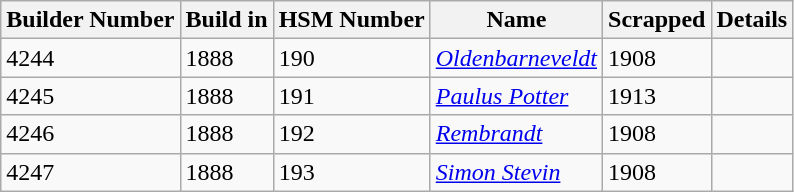<table class="wikitable" style="float">
<tr>
<th>Builder Number</th>
<th>Build in</th>
<th>HSM Number</th>
<th>Name</th>
<th>Scrapped</th>
<th>Details</th>
</tr>
<tr>
<td>4244</td>
<td>1888</td>
<td>190</td>
<td><em><a href='#'>Oldenbarneveldt</a></em></td>
<td>1908</td>
<td></td>
</tr>
<tr>
<td>4245</td>
<td>1888</td>
<td>191</td>
<td><em><a href='#'>Paulus Potter</a></em></td>
<td>1913</td>
<td></td>
</tr>
<tr>
<td>4246</td>
<td>1888</td>
<td>192</td>
<td><em><a href='#'>Rembrandt</a></em></td>
<td>1908</td>
<td></td>
</tr>
<tr>
<td>4247</td>
<td>1888</td>
<td>193</td>
<td><em><a href='#'>Simon Stevin</a></em></td>
<td>1908</td>
<td></td>
</tr>
</table>
